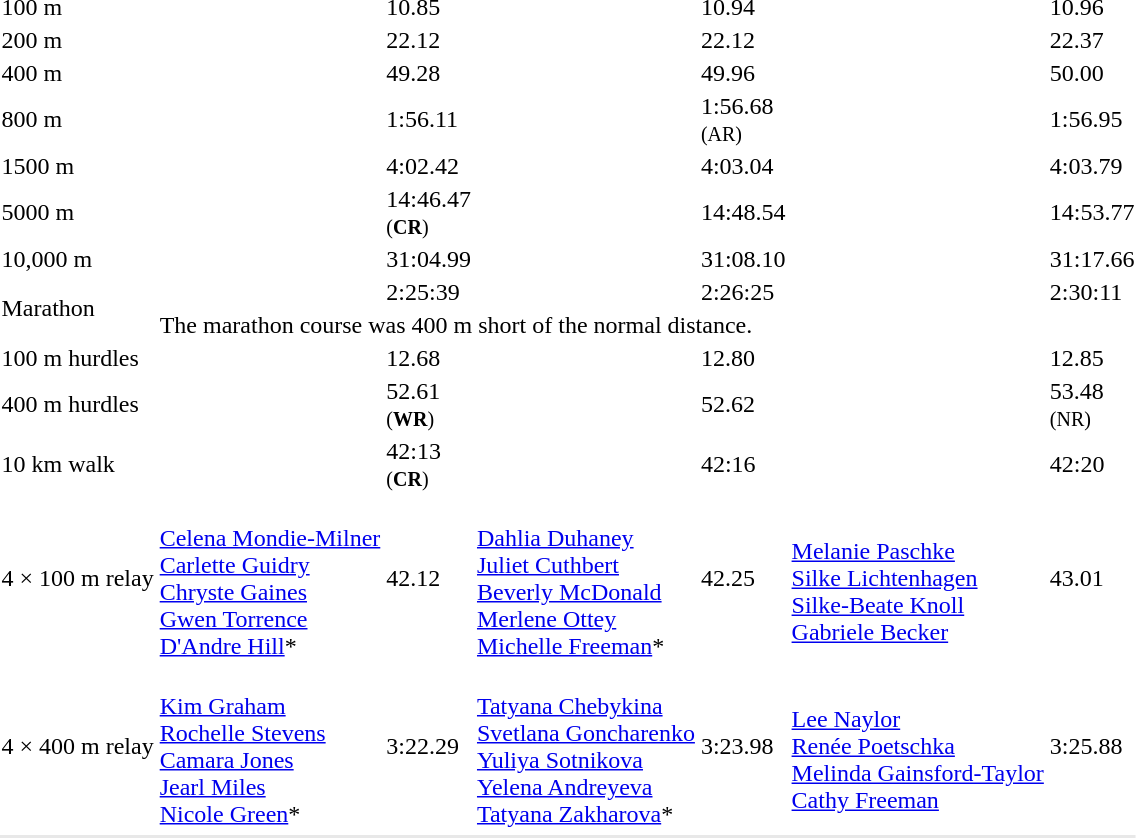<table>
<tr>
<td>100 m<br></td>
<td></td>
<td>10.85</td>
<td></td>
<td>10.94</td>
<td></td>
<td>10.96</td>
</tr>
<tr>
<td>200 m<br></td>
<td></td>
<td>22.12</td>
<td></td>
<td>22.12</td>
<td></td>
<td>22.37</td>
</tr>
<tr>
<td>400 m<br></td>
<td></td>
<td>49.28</td>
<td></td>
<td>49.96</td>
<td></td>
<td>50.00</td>
</tr>
<tr>
<td>800 m<br></td>
<td></td>
<td>1:56.11</td>
<td></td>
<td>1:56.68<br><small>(AR)</small></td>
<td></td>
<td>1:56.95</td>
</tr>
<tr>
<td>1500 m<br></td>
<td></td>
<td>4:02.42</td>
<td></td>
<td>4:03.04</td>
<td></td>
<td>4:03.79</td>
</tr>
<tr>
<td>5000 m<br></td>
<td></td>
<td>14:46.47<br><small>(<strong>CR</strong>)</small></td>
<td></td>
<td>14:48.54</td>
<td></td>
<td>14:53.77</td>
</tr>
<tr>
<td>10,000 m<br></td>
<td></td>
<td>31:04.99</td>
<td></td>
<td>31:08.10</td>
<td></td>
<td>31:17.66</td>
</tr>
<tr>
<td rowspan=2>Marathon<br></td>
<td></td>
<td>2:25:39</td>
<td></td>
<td>2:26:25</td>
<td></td>
<td>2:30:11</td>
</tr>
<tr>
<td colspan=6>The marathon course was 400 m short of the normal distance.</td>
</tr>
<tr>
<td>100 m hurdles<br></td>
<td></td>
<td>12.68</td>
<td></td>
<td>12.80</td>
<td></td>
<td>12.85</td>
</tr>
<tr>
<td>400 m hurdles<br></td>
<td></td>
<td>52.61<br><small>(<strong>WR</strong>)</small></td>
<td></td>
<td>52.62</td>
<td></td>
<td>53.48<br><small>(NR)</small></td>
</tr>
<tr>
<td>10 km walk<br></td>
<td></td>
<td>42:13<br><small>(<strong>CR</strong>)</small></td>
<td></td>
<td>42:16</td>
<td></td>
<td>42:20</td>
</tr>
<tr>
<td>4 × 100 m relay<br></td>
<td><br><a href='#'>Celena Mondie-Milner</a><br><a href='#'>Carlette Guidry</a><br><a href='#'>Chryste Gaines</a><br><a href='#'>Gwen Torrence</a><br><a href='#'>D'Andre Hill</a>*</td>
<td>42.12</td>
<td><br><a href='#'>Dahlia Duhaney</a><br><a href='#'>Juliet Cuthbert</a><br><a href='#'>Beverly McDonald</a><br><a href='#'>Merlene Ottey</a><br><a href='#'>Michelle Freeman</a>*</td>
<td>42.25</td>
<td><br><a href='#'>Melanie Paschke</a><br><a href='#'>Silke Lichtenhagen</a><br><a href='#'>Silke-Beate Knoll</a><br><a href='#'>Gabriele Becker</a></td>
<td>43.01</td>
</tr>
<tr>
<td>4 × 400 m relay<br></td>
<td><br><a href='#'>Kim Graham</a><br><a href='#'>Rochelle Stevens</a><br><a href='#'>Camara Jones</a><br><a href='#'>Jearl Miles</a><br><a href='#'>Nicole Green</a>*</td>
<td>3:22.29</td>
<td><br><a href='#'>Tatyana Chebykina</a><br><a href='#'>Svetlana Goncharenko</a><br><a href='#'>Yuliya Sotnikova</a><br><a href='#'>Yelena Andreyeva</a><br><a href='#'>Tatyana Zakharova</a>*</td>
<td>3:23.98</td>
<td><br><a href='#'>Lee Naylor</a><br><a href='#'>Renée Poetschka</a><br><a href='#'>Melinda Gainsford-Taylor</a><br><a href='#'>Cathy Freeman</a></td>
<td>3:25.88</td>
</tr>
<tr>
</tr>
<tr bgcolor= e8e8e8>
<td colspan=7></td>
</tr>
</table>
